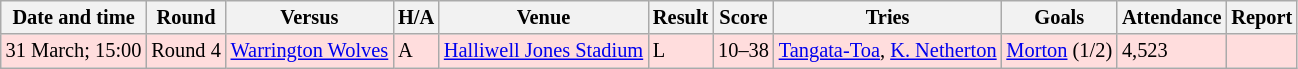<table class="wikitable" style="font-size:85%;">
<tr>
<th>Date and time</th>
<th>Round</th>
<th>Versus</th>
<th>H/A</th>
<th>Venue</th>
<th>Result</th>
<th>Score</th>
<th>Tries</th>
<th>Goals</th>
<th>Attendance</th>
<th>Report</th>
</tr>
<tr style="background:#ffdddd;">
<td>31 March; 15:00</td>
<td>Round 4</td>
<td> <a href='#'>Warrington Wolves</a></td>
<td>A</td>
<td><a href='#'>Halliwell Jones Stadium</a></td>
<td>L</td>
<td>10–38</td>
<td><a href='#'>Tangata-Toa</a>, <a href='#'>K. Netherton</a></td>
<td><a href='#'>Morton</a> (1/2)</td>
<td>4,523</td>
<td></td>
</tr>
</table>
